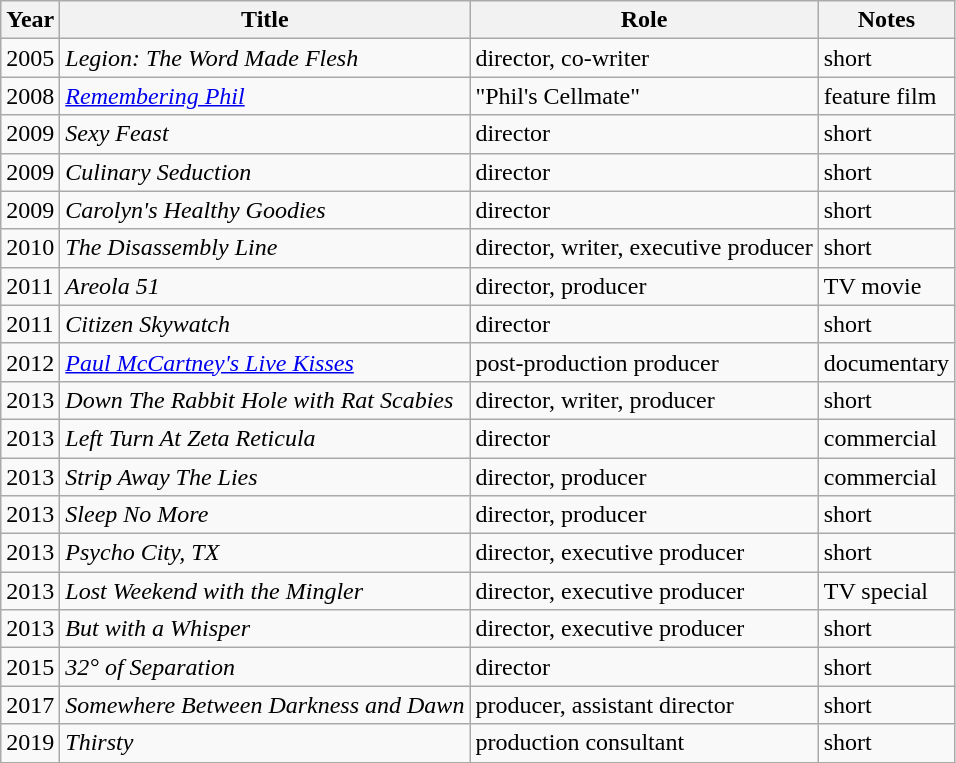<table class="wikitable sortable">
<tr>
<th>Year</th>
<th>Title</th>
<th>Role</th>
<th>Notes</th>
</tr>
<tr>
<td>2005</td>
<td><em>Legion: The Word Made Flesh</em></td>
<td>director, co-writer</td>
<td>short</td>
</tr>
<tr>
<td>2008</td>
<td><em><a href='#'>Remembering Phil</a></em></td>
<td>"Phil's Cellmate"</td>
<td>feature film</td>
</tr>
<tr>
<td>2009</td>
<td><em>Sexy Feast</em></td>
<td>director</td>
<td>short</td>
</tr>
<tr>
<td>2009</td>
<td><em>Culinary Seduction</em></td>
<td>director</td>
<td>short</td>
</tr>
<tr>
<td>2009</td>
<td><em>Carolyn's Healthy Goodies</em></td>
<td>director</td>
<td>short</td>
</tr>
<tr>
<td>2010</td>
<td><em>The Disassembly Line</em></td>
<td>director, writer, executive producer</td>
<td>short</td>
</tr>
<tr>
<td>2011</td>
<td><em>Areola 51</em></td>
<td>director, producer</td>
<td>TV movie</td>
</tr>
<tr>
<td>2011</td>
<td><em>Citizen Skywatch</em></td>
<td>director</td>
<td>short</td>
</tr>
<tr>
<td>2012</td>
<td><em><a href='#'>Paul McCartney's Live Kisses</a></em></td>
<td>post-production producer</td>
<td>documentary</td>
</tr>
<tr>
<td>2013</td>
<td><em>Down The Rabbit Hole with Rat Scabies</em></td>
<td>director, writer, producer</td>
<td>short</td>
</tr>
<tr>
<td>2013</td>
<td><em>Left Turn At Zeta Reticula</em></td>
<td>director</td>
<td>commercial</td>
</tr>
<tr>
<td>2013</td>
<td><em>Strip Away The Lies</em></td>
<td>director, producer</td>
<td>commercial</td>
</tr>
<tr>
<td>2013</td>
<td><em>Sleep No More</em></td>
<td>director, producer</td>
<td>short</td>
</tr>
<tr>
<td>2013</td>
<td><em>Psycho City, TX</em></td>
<td>director, executive producer</td>
<td>short</td>
</tr>
<tr>
<td>2013</td>
<td><em>Lost Weekend with the Mingler</em></td>
<td>director, executive producer</td>
<td>TV special</td>
</tr>
<tr>
<td>2013</td>
<td><em>But with a Whisper</em></td>
<td>director, executive producer</td>
<td>short</td>
</tr>
<tr>
<td>2015</td>
<td><em>32° of Separation</em></td>
<td>director</td>
<td>short</td>
</tr>
<tr>
<td>2017</td>
<td><em>Somewhere Between Darkness and Dawn</em></td>
<td>producer, assistant director</td>
<td>short</td>
</tr>
<tr>
<td>2019</td>
<td><em>Thirsty</em></td>
<td>production consultant</td>
<td>short</td>
</tr>
</table>
